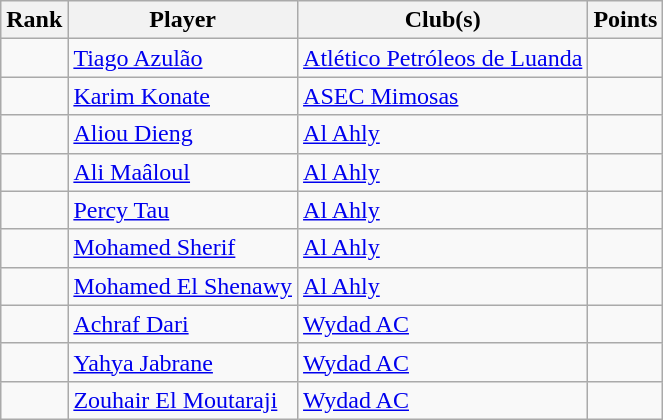<table class="wikitable plainrowheaders sortable">
<tr>
<th>Rank</th>
<th>Player</th>
<th>Club(s)</th>
<th>Points</th>
</tr>
<tr>
<td></td>
<td> <a href='#'>Tiago Azulão</a></td>
<td> <a href='#'>Atlético Petróleos de Luanda</a></td>
<td></td>
</tr>
<tr>
<td></td>
<td> <a href='#'>Karim Konate</a></td>
<td> <a href='#'>ASEC Mimosas</a></td>
<td></td>
</tr>
<tr>
<td></td>
<td> <a href='#'>Aliou Dieng</a></td>
<td> <a href='#'>Al Ahly</a></td>
<td></td>
</tr>
<tr>
<td></td>
<td> <a href='#'>Ali Maâloul</a></td>
<td> <a href='#'>Al Ahly</a></td>
<td></td>
</tr>
<tr>
<td></td>
<td> <a href='#'>Percy Tau</a></td>
<td> <a href='#'>Al Ahly</a></td>
<td></td>
</tr>
<tr>
<td></td>
<td> <a href='#'>Mohamed Sherif</a></td>
<td> <a href='#'>Al Ahly</a></td>
<td></td>
</tr>
<tr>
<td></td>
<td> <a href='#'>Mohamed El Shenawy</a></td>
<td> <a href='#'>Al Ahly</a></td>
<td></td>
</tr>
<tr>
<td></td>
<td> <a href='#'>Achraf Dari</a></td>
<td> <a href='#'>Wydad AC</a></td>
<td></td>
</tr>
<tr>
<td></td>
<td> <a href='#'>Yahya Jabrane</a></td>
<td> <a href='#'>Wydad AC</a></td>
<td></td>
</tr>
<tr>
<td></td>
<td> <a href='#'>Zouhair El Moutaraji</a></td>
<td> <a href='#'>Wydad AC</a></td>
<td></td>
</tr>
</table>
